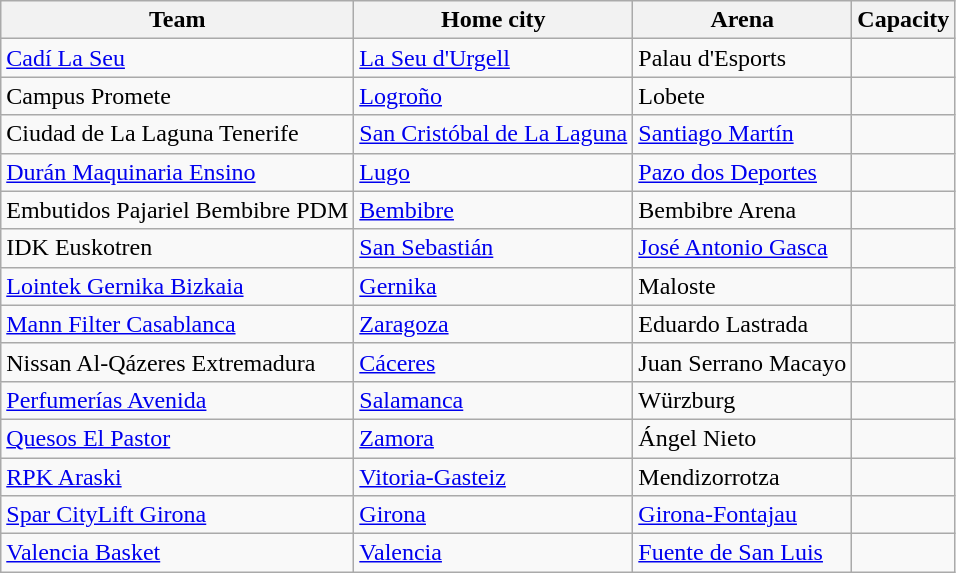<table class="wikitable sortable">
<tr>
<th>Team</th>
<th>Home city</th>
<th>Arena</th>
<th>Capacity</th>
</tr>
<tr>
<td><a href='#'>Cadí La Seu</a></td>
<td><a href='#'>La Seu d'Urgell</a></td>
<td>Palau d'Esports</td>
<td style="text-align:center"></td>
</tr>
<tr>
<td>Campus Promete</td>
<td><a href='#'>Logroño</a></td>
<td>Lobete</td>
<td style="text-align:center"></td>
</tr>
<tr>
<td>Ciudad de La Laguna Tenerife</td>
<td><a href='#'>San Cristóbal de La Laguna</a></td>
<td><a href='#'>Santiago Martín</a></td>
<td style="text-align:center"></td>
</tr>
<tr>
<td><a href='#'>Durán Maquinaria Ensino</a></td>
<td><a href='#'>Lugo</a></td>
<td><a href='#'>Pazo dos Deportes</a></td>
<td style="text-align:center"></td>
</tr>
<tr>
<td>Embutidos Pajariel Bembibre PDM</td>
<td><a href='#'>Bembibre</a></td>
<td>Bembibre Arena</td>
<td style="text-align:center"></td>
</tr>
<tr>
<td>IDK Euskotren</td>
<td><a href='#'>San Sebastián</a></td>
<td><a href='#'>José Antonio Gasca</a></td>
<td style="text-align:center"></td>
</tr>
<tr>
<td><a href='#'>Lointek Gernika Bizkaia</a></td>
<td><a href='#'>Gernika</a></td>
<td>Maloste</td>
<td style="text-align:center"></td>
</tr>
<tr>
<td><a href='#'>Mann Filter Casablanca</a></td>
<td><a href='#'>Zaragoza</a></td>
<td>Eduardo Lastrada</td>
<td style="text-align:center"></td>
</tr>
<tr>
<td>Nissan Al-Qázeres Extremadura</td>
<td><a href='#'>Cáceres</a></td>
<td>Juan Serrano Macayo</td>
<td style="text-align:center"></td>
</tr>
<tr>
<td><a href='#'>Perfumerías Avenida</a></td>
<td><a href='#'>Salamanca</a></td>
<td>Würzburg</td>
<td style="text-align:center"></td>
</tr>
<tr>
<td><a href='#'>Quesos El Pastor</a></td>
<td><a href='#'>Zamora</a></td>
<td>Ángel Nieto</td>
<td style="text-align:center"></td>
</tr>
<tr>
<td><a href='#'>RPK Araski</a></td>
<td><a href='#'>Vitoria-Gasteiz</a></td>
<td>Mendizorrotza</td>
<td style="text-align:center"></td>
</tr>
<tr>
<td><a href='#'>Spar CityLift Girona</a></td>
<td><a href='#'>Girona</a></td>
<td><a href='#'>Girona-Fontajau</a></td>
<td style="text-align:center"></td>
</tr>
<tr>
<td><a href='#'>Valencia Basket</a></td>
<td><a href='#'>Valencia</a></td>
<td><a href='#'>Fuente de San Luis</a></td>
<td style="text-align:center"></td>
</tr>
</table>
